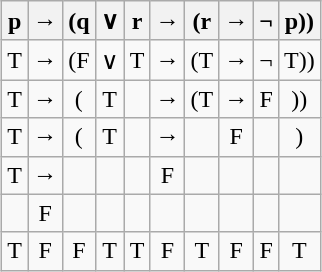<table class="wikitable" style="margin:1em auto; text-align:center;">
<tr>
<th>p</th>
<th>→</th>
<th>(q</th>
<th>∨</th>
<th>r</th>
<th>→</th>
<th>(r</th>
<th>→</th>
<th>¬</th>
<th>p))</th>
</tr>
<tr>
<td>T</td>
<td>→</td>
<td>(F</td>
<td>∨</td>
<td>T</td>
<td>→</td>
<td>(T</td>
<td>→</td>
<td>¬</td>
<td>T))</td>
</tr>
<tr>
<td>T</td>
<td>→</td>
<td>(</td>
<td>T</td>
<td></td>
<td>→</td>
<td>(T</td>
<td>→</td>
<td>F</td>
<td>))</td>
</tr>
<tr>
<td>T</td>
<td>→</td>
<td>(</td>
<td>T</td>
<td></td>
<td>→</td>
<td></td>
<td>F</td>
<td></td>
<td>)</td>
</tr>
<tr>
<td>T</td>
<td>→</td>
<td></td>
<td></td>
<td></td>
<td>F</td>
<td></td>
<td></td>
<td></td>
<td></td>
</tr>
<tr>
<td></td>
<td>F</td>
<td></td>
<td></td>
<td></td>
<td></td>
<td></td>
<td></td>
<td></td>
<td></td>
</tr>
<tr>
<td>T</td>
<td>F</td>
<td>F</td>
<td>T</td>
<td>T</td>
<td>F</td>
<td>T</td>
<td>F</td>
<td>F</td>
<td>T</td>
</tr>
</table>
